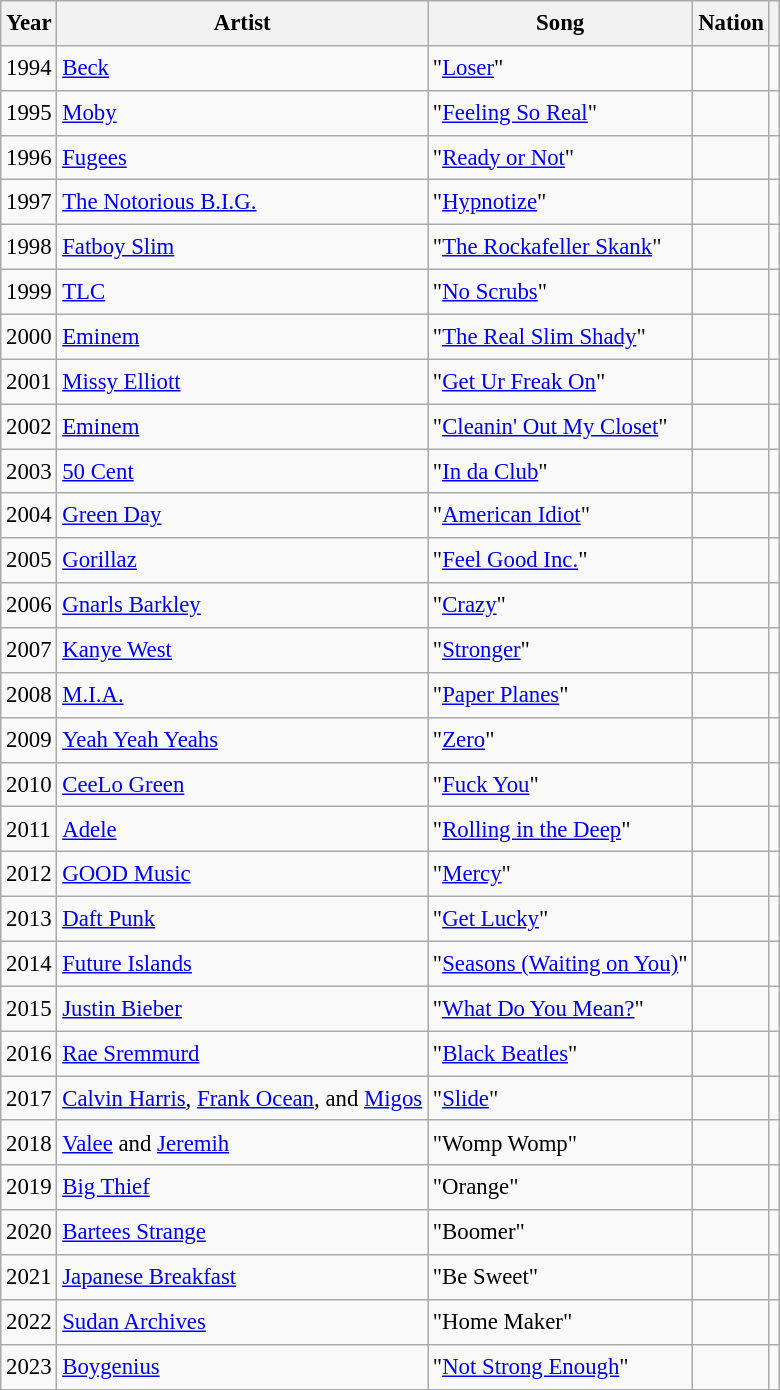<table class="wikitable" style="font-size:0.95em;line-height:1.5em;">
<tr>
<th>Year</th>
<th>Artist</th>
<th>Song</th>
<th>Nation</th>
<th></th>
</tr>
<tr>
<td>1994</td>
<td><a href='#'>Beck</a></td>
<td>"<a href='#'>Loser</a>"</td>
<td></td>
<td></td>
</tr>
<tr>
<td>1995</td>
<td><a href='#'>Moby</a></td>
<td>"<a href='#'>Feeling So Real</a>"</td>
<td></td>
<td></td>
</tr>
<tr>
<td>1996</td>
<td><a href='#'>Fugees</a></td>
<td>"<a href='#'>Ready or Not</a>"</td>
<td></td>
<td></td>
</tr>
<tr>
<td>1997</td>
<td><a href='#'>The Notorious B.I.G.</a></td>
<td>"<a href='#'>Hypnotize</a>"</td>
<td></td>
<td></td>
</tr>
<tr>
<td>1998</td>
<td><a href='#'>Fatboy Slim</a></td>
<td>"<a href='#'>The Rockafeller Skank</a>"</td>
<td></td>
<td></td>
</tr>
<tr>
<td>1999</td>
<td><a href='#'>TLC</a></td>
<td>"<a href='#'>No Scrubs</a>"</td>
<td></td>
<td></td>
</tr>
<tr>
<td>2000</td>
<td><a href='#'>Eminem</a></td>
<td>"<a href='#'>The Real Slim Shady</a>"</td>
<td></td>
<td></td>
</tr>
<tr>
<td>2001</td>
<td><a href='#'>Missy Elliott</a></td>
<td>"<a href='#'>Get Ur Freak On</a>"</td>
<td></td>
<td></td>
</tr>
<tr>
<td>2002</td>
<td><a href='#'>Eminem</a></td>
<td>"<a href='#'>Cleanin' Out My Closet</a>"</td>
<td></td>
<td></td>
</tr>
<tr>
<td>2003</td>
<td><a href='#'>50 Cent</a></td>
<td>"<a href='#'>In da Club</a>"</td>
<td></td>
<td></td>
</tr>
<tr>
<td>2004</td>
<td><a href='#'>Green Day</a></td>
<td>"<a href='#'>American Idiot</a>"</td>
<td></td>
<td></td>
</tr>
<tr>
<td>2005</td>
<td><a href='#'>Gorillaz</a></td>
<td>"<a href='#'>Feel Good Inc.</a>"</td>
<td></td>
<td></td>
</tr>
<tr>
<td>2006</td>
<td><a href='#'>Gnarls Barkley</a></td>
<td>"<a href='#'>Crazy</a>"</td>
<td></td>
<td></td>
</tr>
<tr>
<td>2007</td>
<td><a href='#'>Kanye West</a></td>
<td>"<a href='#'>Stronger</a>"</td>
<td></td>
<td></td>
</tr>
<tr>
<td>2008</td>
<td><a href='#'>M.I.A.</a></td>
<td>"<a href='#'>Paper Planes</a>"</td>
<td></td>
<td></td>
</tr>
<tr>
<td>2009</td>
<td><a href='#'>Yeah Yeah Yeahs</a></td>
<td>"<a href='#'>Zero</a>"</td>
<td></td>
<td></td>
</tr>
<tr>
<td>2010</td>
<td><a href='#'>CeeLo Green</a></td>
<td>"<a href='#'>Fuck You</a>"</td>
<td></td>
<td></td>
</tr>
<tr>
<td>2011</td>
<td><a href='#'>Adele</a></td>
<td>"<a href='#'>Rolling in the Deep</a>"</td>
<td></td>
<td></td>
</tr>
<tr>
<td>2012</td>
<td><a href='#'>GOOD Music</a></td>
<td>"<a href='#'>Mercy</a>"</td>
<td></td>
<td></td>
</tr>
<tr>
<td>2013</td>
<td><a href='#'>Daft Punk</a></td>
<td>"<a href='#'>Get Lucky</a>"</td>
<td></td>
<td></td>
</tr>
<tr>
<td>2014</td>
<td><a href='#'>Future Islands</a></td>
<td>"<a href='#'>Seasons (Waiting on You)</a>"</td>
<td></td>
<td></td>
</tr>
<tr>
<td>2015</td>
<td><a href='#'>Justin Bieber</a></td>
<td>"<a href='#'>What Do You Mean?</a>"</td>
<td></td>
<td></td>
</tr>
<tr>
<td>2016</td>
<td><a href='#'>Rae Sremmurd</a></td>
<td>"<a href='#'>Black Beatles</a>"</td>
<td></td>
<td></td>
</tr>
<tr>
<td>2017</td>
<td><a href='#'>Calvin Harris</a>, <a href='#'>Frank Ocean</a>, and <a href='#'>Migos</a></td>
<td>"<a href='#'>Slide</a>"</td>
<td></td>
<td></td>
</tr>
<tr>
<td>2018</td>
<td><a href='#'>Valee</a> and <a href='#'>Jeremih</a></td>
<td>"Womp Womp"</td>
<td></td>
<td></td>
</tr>
<tr>
<td>2019</td>
<td><a href='#'>Big Thief</a></td>
<td>"Orange"</td>
<td></td>
<td></td>
</tr>
<tr>
<td>2020</td>
<td><a href='#'>Bartees Strange</a></td>
<td>"Boomer"</td>
<td></td>
<td></td>
</tr>
<tr>
<td>2021</td>
<td><a href='#'>Japanese Breakfast</a></td>
<td>"Be Sweet"</td>
<td></td>
<td></td>
</tr>
<tr>
<td>2022</td>
<td><a href='#'>Sudan Archives</a></td>
<td>"Home Maker"</td>
<td></td>
<td></td>
</tr>
<tr>
<td>2023</td>
<td><a href='#'>Boygenius</a></td>
<td>"<a href='#'>Not Strong Enough</a>"</td>
<td></td>
<td></td>
</tr>
</table>
